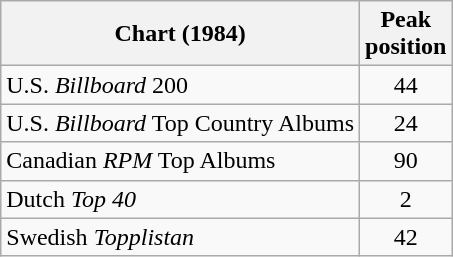<table class="wikitable">
<tr>
<th>Chart (1984)</th>
<th>Peak<br>position</th>
</tr>
<tr>
<td>U.S. <em>Billboard</em> 200</td>
<td align="center">44</td>
</tr>
<tr>
<td>U.S. <em>Billboard</em> Top Country Albums</td>
<td align="center">24</td>
</tr>
<tr>
<td>Canadian <em>RPM</em> Top Albums</td>
<td align="center">90</td>
</tr>
<tr>
<td>Dutch <em>Top 40</em></td>
<td align="center">2</td>
</tr>
<tr>
<td>Swedish <em>Topplistan</em></td>
<td align="center">42</td>
</tr>
</table>
